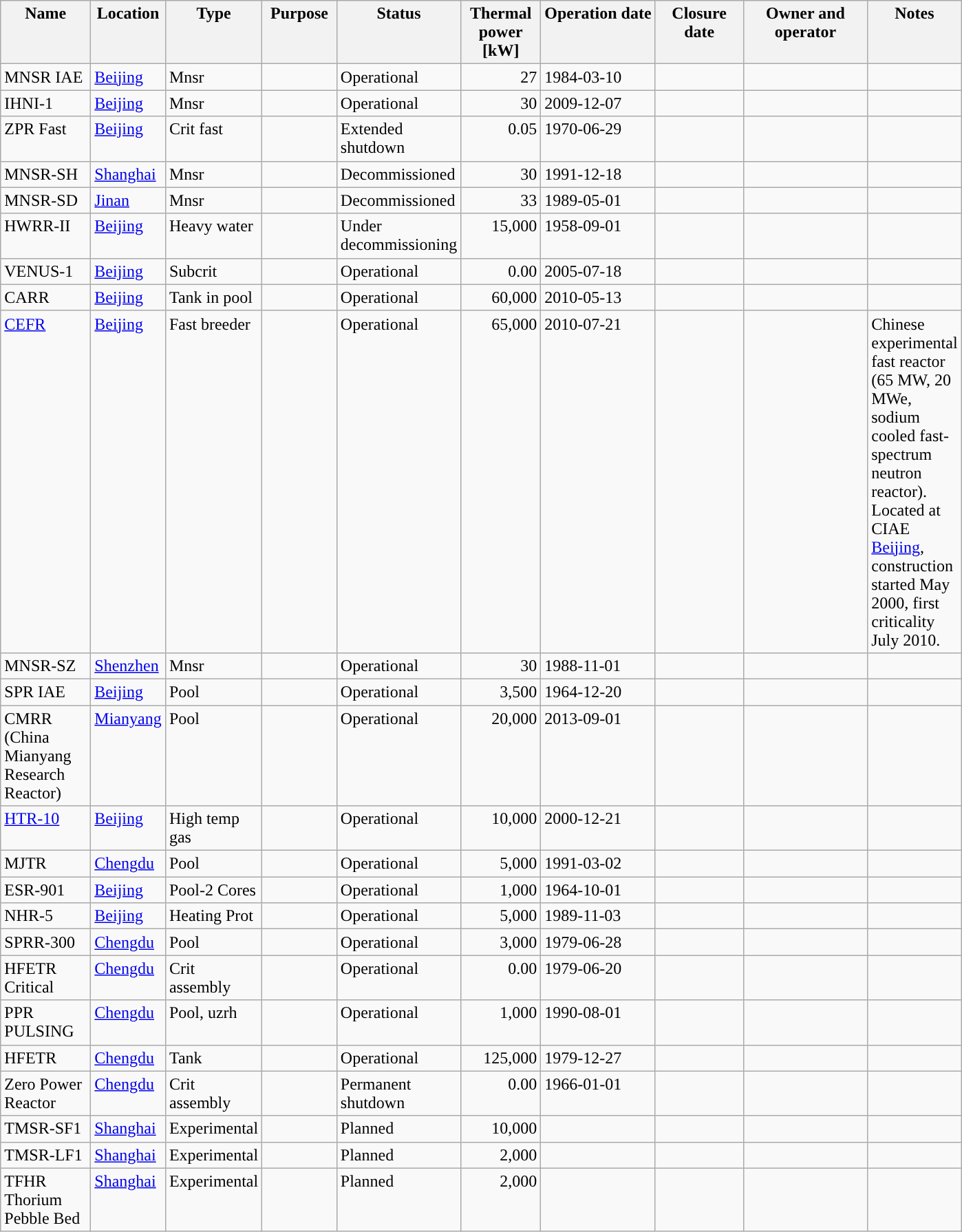<table class="wikitable" >
<tr valign="top">
<th width="80">Name</th>
<th width="65">Location</th>
<th width="76">Type</th>
<th width="65">Purpose</th>
<th width="91">Status</th>
<th width="70“">Thermal power [kW]</th>
<th width=„67“>Operation date</th>
<th width="78“">Closure date</th>
<th width="113“">Owner and operator</th>
<th width="65">Notes</th>
</tr>
<tr valign="top">
<td>MNSR IAE</td>
<td><a href='#'>Beijing</a></td>
<td>Mnsr</td>
<td></td>
<td>Operational</td>
<td align="right">27</td>
<td>1984-03-10</td>
<td></td>
<td></td>
<td></td>
</tr>
<tr valign="top">
<td>IHNI-1</td>
<td><a href='#'>Beijing</a></td>
<td>Mnsr</td>
<td></td>
<td>Operational</td>
<td align="right">30</td>
<td>2009-12-07</td>
<td></td>
<td></td>
<td></td>
</tr>
<tr valign="top">
<td>ZPR Fast</td>
<td><a href='#'>Beijing</a></td>
<td>Crit fast</td>
<td></td>
<td>Extended shutdown</td>
<td align="right">0.05</td>
<td>1970-06-29</td>
<td></td>
<td></td>
<td></td>
</tr>
<tr valign="top">
<td>MNSR-SH</td>
<td><a href='#'>Shanghai</a></td>
<td>Mnsr</td>
<td></td>
<td>Decommissioned</td>
<td align="right">30</td>
<td>1991-12-18</td>
<td></td>
<td></td>
<td></td>
</tr>
<tr valign="top">
<td>MNSR-SD</td>
<td><a href='#'>Jinan</a></td>
<td>Mnsr</td>
<td></td>
<td>Decommissioned</td>
<td align="right">33</td>
<td>1989-05-01</td>
<td></td>
<td></td>
<td></td>
</tr>
<tr valign="top">
<td>HWRR-II</td>
<td><a href='#'>Beijing</a></td>
<td>Heavy water</td>
<td></td>
<td>Under decommissioning</td>
<td align="right">15,000</td>
<td>1958-09-01</td>
<td></td>
<td></td>
<td></td>
</tr>
<tr valign="top">
<td>VENUS-1</td>
<td><a href='#'>Beijing</a></td>
<td>Subcrit</td>
<td></td>
<td>Operational</td>
<td align="right">0.00</td>
<td>2005-07-18</td>
<td></td>
<td></td>
<td></td>
</tr>
<tr valign="top">
<td>CARR</td>
<td><a href='#'>Beijing</a></td>
<td>Tank in pool</td>
<td></td>
<td>Operational</td>
<td align="right">60,000</td>
<td>2010-05-13</td>
<td></td>
<td></td>
<td></td>
</tr>
<tr valign="top">
<td><a href='#'>CEFR</a></td>
<td><a href='#'>Beijing</a></td>
<td>Fast breeder</td>
<td></td>
<td>Operational</td>
<td align="right">65,000</td>
<td>2010-07-21</td>
<td></td>
<td></td>
<td align="left">Chinese experimental fast reactor (65 MW, 20 MWe, sodium cooled fast-spectrum neutron reactor). Located at CIAE <a href='#'>Beijing</a>, construction started May 2000, first criticality July 2010.</td>
</tr>
<tr valign="top">
<td>MNSR-SZ</td>
<td><a href='#'>Shenzhen</a></td>
<td>Mnsr</td>
<td></td>
<td>Operational</td>
<td align="right">30</td>
<td>1988-11-01</td>
<td></td>
<td></td>
<td></td>
</tr>
<tr valign="top">
<td>SPR IAE</td>
<td><a href='#'>Beijing</a></td>
<td>Pool</td>
<td></td>
<td>Operational</td>
<td align="right">3,500</td>
<td>1964-12-20</td>
<td></td>
<td></td>
<td></td>
</tr>
<tr valign="top">
<td>CMRR (China Mianyang Research Reactor)</td>
<td><a href='#'>Mianyang</a></td>
<td>Pool</td>
<td></td>
<td>Operational</td>
<td align="right">20,000</td>
<td>2013-09-01</td>
<td></td>
<td></td>
<td></td>
</tr>
<tr valign="top">
<td><a href='#'>HTR-10</a></td>
<td><a href='#'>Beijing</a></td>
<td>High temp gas</td>
<td></td>
<td>Operational</td>
<td align="right">10,000</td>
<td>2000-12-21</td>
<td></td>
<td></td>
<td></td>
</tr>
<tr valign="top">
<td>MJTR</td>
<td><a href='#'>Chengdu</a></td>
<td>Pool</td>
<td></td>
<td>Operational</td>
<td align="right">5,000</td>
<td>1991-03-02</td>
<td></td>
<td></td>
<td></td>
</tr>
<tr valign="top">
<td>ESR-901</td>
<td><a href='#'>Beijing</a></td>
<td>Pool-2 Cores</td>
<td></td>
<td>Operational</td>
<td align="right">1,000</td>
<td>1964-10-01</td>
<td></td>
<td></td>
<td></td>
</tr>
<tr valign="top">
<td>NHR-5</td>
<td><a href='#'>Beijing</a></td>
<td>Heating Prot</td>
<td></td>
<td>Operational</td>
<td align="right">5,000</td>
<td>1989-11-03</td>
<td></td>
<td></td>
<td></td>
</tr>
<tr valign="top">
<td>SPRR-300</td>
<td><a href='#'>Chengdu</a></td>
<td>Pool</td>
<td></td>
<td>Operational</td>
<td align="right">3,000</td>
<td>1979-06-28</td>
<td></td>
<td></td>
<td></td>
</tr>
<tr valign="top">
<td>HFETR Critical</td>
<td><a href='#'>Chengdu</a></td>
<td>Crit assembly</td>
<td></td>
<td>Operational</td>
<td align="right">0.00</td>
<td>1979-06-20</td>
<td></td>
<td></td>
<td></td>
</tr>
<tr valign="top">
<td>PPR PULSING</td>
<td><a href='#'>Chengdu</a></td>
<td>Pool, uzrh</td>
<td></td>
<td>Operational</td>
<td align="right">1,000</td>
<td>1990-08-01</td>
<td></td>
<td></td>
<td></td>
</tr>
<tr valign="top">
<td>HFETR</td>
<td><a href='#'>Chengdu</a></td>
<td>Tank</td>
<td></td>
<td>Operational</td>
<td align="right">125,000</td>
<td>1979-12-27</td>
<td></td>
<td></td>
<td></td>
</tr>
<tr valign="top">
<td>Zero Power Reactor</td>
<td><a href='#'>Chengdu</a></td>
<td>Crit assembly</td>
<td></td>
<td>Permanent shutdown</td>
<td align="right">0.00</td>
<td>1966-01-01</td>
<td></td>
<td></td>
<td></td>
</tr>
<tr valign="top">
<td>TMSR-SF1</td>
<td><a href='#'>Shanghai</a></td>
<td>Experimental</td>
<td></td>
<td>Planned</td>
<td align="right">10,000</td>
<td> </td>
<td></td>
<td></td>
<td></td>
</tr>
<tr valign="top">
<td>TMSR-LF1</td>
<td><a href='#'>Shanghai</a></td>
<td>Experimental</td>
<td></td>
<td>Planned</td>
<td align="right">2,000</td>
<td> </td>
<td></td>
<td></td>
<td></td>
</tr>
<tr valign="top">
<td>TFHR Thorium Pebble Bed</td>
<td><a href='#'>Shanghai</a></td>
<td>Experimental</td>
<td></td>
<td>Planned</td>
<td align="right">2,000</td>
<td> </td>
<td></td>
<td></td>
<td></td>
</tr>
</table>
